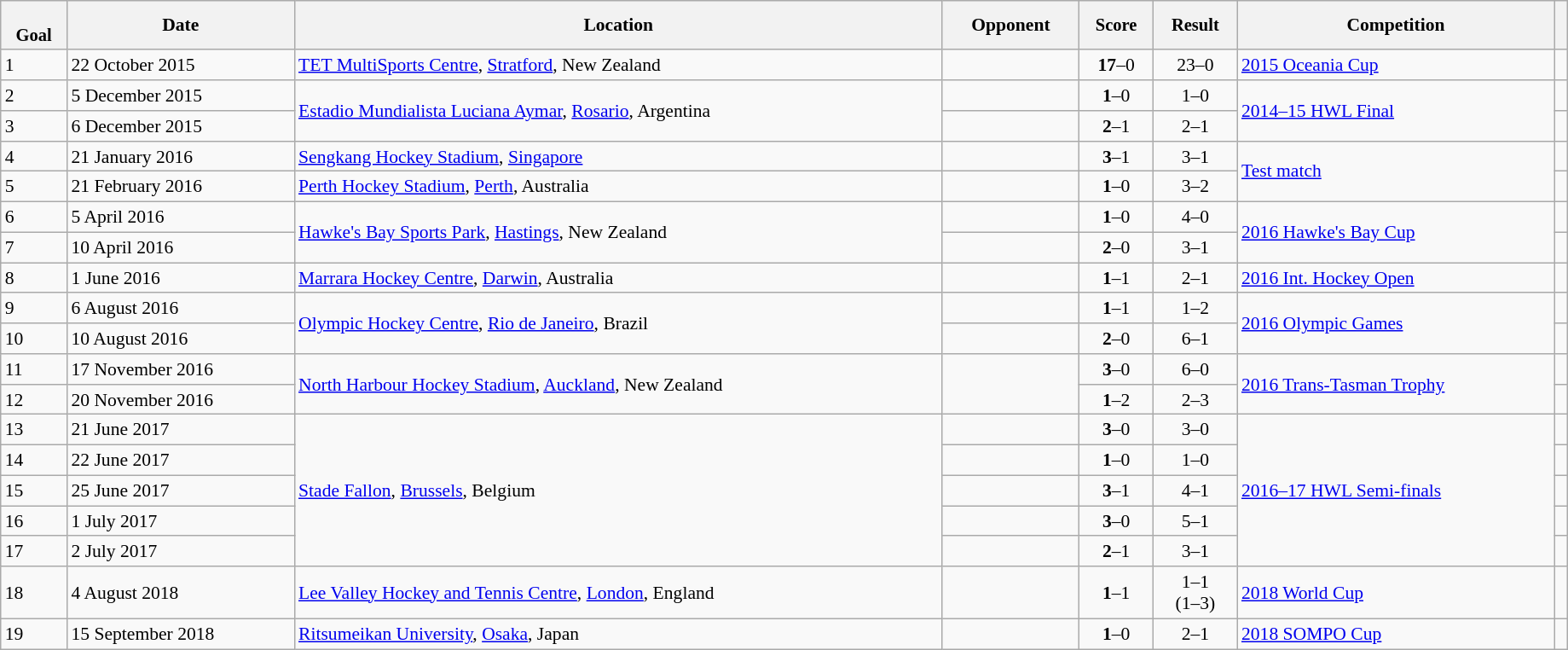<table class="wikitable sortable" style="font-size:90%" width=97%>
<tr>
<th style="font-size:95%;" data-sort-type=number><br>Goal</th>
<th align=center>Date</th>
<th>Location</th>
<th width=100>Opponent</th>
<th data-sort-type="number" style="font-size:95%">Score</th>
<th data-sort-type="number" style="font-size:95%">Result</th>
<th>Competition</th>
<th></th>
</tr>
<tr>
<td>1</td>
<td>22 October 2015</td>
<td><a href='#'>TET MultiSports Centre</a>, <a href='#'>Stratford</a>, New Zealand</td>
<td></td>
<td align="center"><strong>17</strong>–0</td>
<td align="center">23–0</td>
<td><a href='#'>2015 Oceania Cup</a></td>
<td></td>
</tr>
<tr>
<td>2</td>
<td>5 December 2015</td>
<td rowspan=2><a href='#'>Estadio Mundialista Luciana Aymar</a>, <a href='#'>Rosario</a>, Argentina</td>
<td></td>
<td align="center"><strong>1</strong>–0</td>
<td align="center">1–0</td>
<td rowspan=2><a href='#'>2014–15 HWL Final</a></td>
<td></td>
</tr>
<tr>
<td>3</td>
<td>6 December 2015</td>
<td></td>
<td align="center"><strong>2</strong>–1</td>
<td align="center">2–1</td>
<td></td>
</tr>
<tr>
<td>4</td>
<td>21 January 2016</td>
<td><a href='#'>Sengkang Hockey Stadium</a>, <a href='#'>Singapore</a></td>
<td></td>
<td align="center"><strong>3</strong>–1</td>
<td align="center">3–1</td>
<td rowspan=2><a href='#'>Test match</a></td>
<td></td>
</tr>
<tr>
<td>5</td>
<td>21 February 2016</td>
<td><a href='#'>Perth Hockey Stadium</a>, <a href='#'>Perth</a>, Australia</td>
<td></td>
<td align="center"><strong>1</strong>–0</td>
<td align="center">3–2</td>
<td></td>
</tr>
<tr>
<td>6</td>
<td>5 April 2016</td>
<td rowspan=2><a href='#'>Hawke's Bay Sports Park</a>, <a href='#'>Hastings</a>, New Zealand</td>
<td></td>
<td align="center"><strong>1</strong>–0</td>
<td align="center">4–0</td>
<td rowspan=2><a href='#'>2016 Hawke's Bay Cup</a></td>
<td></td>
</tr>
<tr>
<td>7</td>
<td>10 April 2016</td>
<td></td>
<td align="center"><strong>2</strong>–0</td>
<td align="center">3–1</td>
<td></td>
</tr>
<tr>
<td>8</td>
<td>1 June 2016</td>
<td><a href='#'>Marrara Hockey Centre</a>, <a href='#'>Darwin</a>, Australia</td>
<td></td>
<td align="center"><strong>1</strong>–1</td>
<td align="center">2–1</td>
<td><a href='#'>2016 Int. Hockey Open</a></td>
<td></td>
</tr>
<tr>
<td>9</td>
<td>6 August 2016</td>
<td rowspan=2><a href='#'>Olympic Hockey Centre</a>, <a href='#'>Rio de Janeiro</a>, Brazil</td>
<td></td>
<td align="center"><strong>1</strong>–1</td>
<td align="center">1–2</td>
<td rowspan=2><a href='#'>2016 Olympic Games</a></td>
<td></td>
</tr>
<tr>
<td>10</td>
<td>10 August 2016</td>
<td></td>
<td align="center"><strong>2</strong>–0</td>
<td align="center">6–1</td>
<td></td>
</tr>
<tr>
<td>11</td>
<td>17 November 2016</td>
<td rowspan=2><a href='#'>North Harbour Hockey Stadium</a>, <a href='#'>Auckland</a>, New Zealand</td>
<td rowspan=2></td>
<td align="center"><strong>3</strong>–0</td>
<td align="center">6–0</td>
<td rowspan=2><a href='#'>2016 Trans-Tasman Trophy</a></td>
<td></td>
</tr>
<tr>
<td>12</td>
<td>20 November 2016</td>
<td align="center"><strong>1</strong>–2</td>
<td align="center">2–3</td>
<td></td>
</tr>
<tr>
<td>13</td>
<td>21 June 2017</td>
<td rowspan=5><a href='#'>Stade Fallon</a>, <a href='#'>Brussels</a>, Belgium</td>
<td></td>
<td align="center"><strong>3</strong>–0</td>
<td align="center">3–0</td>
<td rowspan=5><a href='#'>2016–17 HWL Semi-finals</a></td>
<td></td>
</tr>
<tr>
<td>14</td>
<td>22 June 2017</td>
<td></td>
<td align="center"><strong>1</strong>–0</td>
<td align="center">1–0</td>
<td></td>
</tr>
<tr>
<td>15</td>
<td>25 June 2017</td>
<td></td>
<td align="center"><strong>3</strong>–1</td>
<td align="center">4–1</td>
<td></td>
</tr>
<tr>
<td>16</td>
<td>1 July 2017</td>
<td></td>
<td align="center"><strong>3</strong>–0</td>
<td align="center">5–1</td>
<td></td>
</tr>
<tr>
<td>17</td>
<td>2 July 2017</td>
<td></td>
<td align="center"><strong>2</strong>–1</td>
<td align="center">3–1</td>
<td></td>
</tr>
<tr>
<td>18</td>
<td>4 August 2018</td>
<td><a href='#'>Lee Valley Hockey and Tennis Centre</a>, <a href='#'>London</a>, England</td>
<td></td>
<td align="center"><strong>1</strong>–1</td>
<td align="center">1–1<br>(1–3)</td>
<td><a href='#'>2018 World Cup</a></td>
<td></td>
</tr>
<tr>
<td>19</td>
<td>15 September 2018</td>
<td><a href='#'>Ritsumeikan University</a>, <a href='#'>Osaka</a>, Japan</td>
<td></td>
<td align="center"><strong>1</strong>–0</td>
<td align="center">2–1</td>
<td><a href='#'>2018 SOMPO Cup</a></td>
<td></td>
</tr>
</table>
